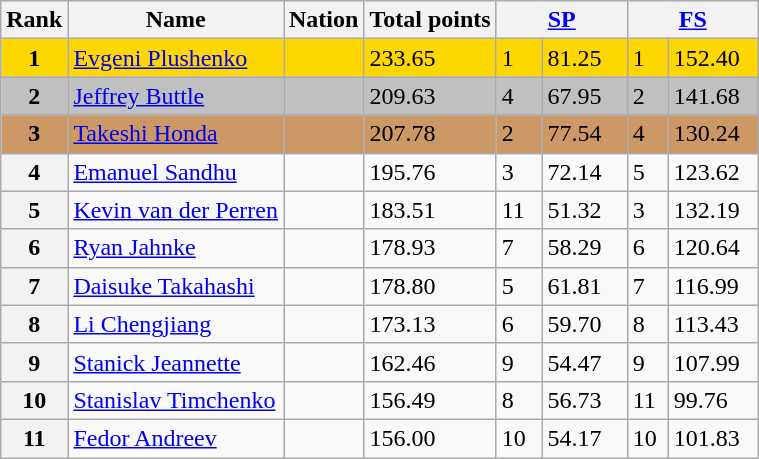<table class="wikitable">
<tr>
<th>Rank</th>
<th>Name</th>
<th>Nation</th>
<th>Total points</th>
<th colspan="2" width="80px"><a href='#'>SP</a></th>
<th colspan="2" width="80px"><a href='#'>FS</a></th>
</tr>
<tr bgcolor="gold">
<td align="center"><strong>1</strong></td>
<td><a href='#'>Evgeni Plushenko</a></td>
<td></td>
<td>233.65</td>
<td>1</td>
<td>81.25</td>
<td>1</td>
<td>152.40</td>
</tr>
<tr bgcolor="silver">
<td align="center"><strong>2</strong></td>
<td><a href='#'>Jeffrey Buttle</a></td>
<td></td>
<td>209.63</td>
<td>4</td>
<td>67.95</td>
<td>2</td>
<td>141.68</td>
</tr>
<tr bgcolor="cc9966">
<td align="center"><strong>3</strong></td>
<td><a href='#'>Takeshi Honda</a></td>
<td></td>
<td>207.78</td>
<td>2</td>
<td>77.54</td>
<td>4</td>
<td>130.24</td>
</tr>
<tr>
<th>4</th>
<td><a href='#'>Emanuel Sandhu</a></td>
<td></td>
<td>195.76</td>
<td>3</td>
<td>72.14</td>
<td>5</td>
<td>123.62</td>
</tr>
<tr>
<th>5</th>
<td><a href='#'>Kevin van der Perren</a></td>
<td></td>
<td>183.51</td>
<td>11</td>
<td>51.32</td>
<td>3</td>
<td>132.19</td>
</tr>
<tr>
<th>6</th>
<td><a href='#'>Ryan Jahnke</a></td>
<td></td>
<td>178.93</td>
<td>7</td>
<td>58.29</td>
<td>6</td>
<td>120.64</td>
</tr>
<tr>
<th>7</th>
<td><a href='#'>Daisuke Takahashi</a></td>
<td></td>
<td>178.80</td>
<td>5</td>
<td>61.81</td>
<td>7</td>
<td>116.99</td>
</tr>
<tr>
<th>8</th>
<td><a href='#'>Li Chengjiang</a></td>
<td></td>
<td>173.13</td>
<td>6</td>
<td>59.70</td>
<td>8</td>
<td>113.43</td>
</tr>
<tr>
<th>9</th>
<td><a href='#'>Stanick Jeannette</a></td>
<td></td>
<td>162.46</td>
<td>9</td>
<td>54.47</td>
<td>9</td>
<td>107.99</td>
</tr>
<tr>
<th>10</th>
<td><a href='#'>Stanislav Timchenko</a></td>
<td></td>
<td>156.49</td>
<td>8</td>
<td>56.73</td>
<td>11</td>
<td>99.76</td>
</tr>
<tr>
<th>11</th>
<td><a href='#'>Fedor Andreev</a></td>
<td></td>
<td>156.00</td>
<td>10</td>
<td>54.17</td>
<td>10</td>
<td>101.83</td>
</tr>
</table>
